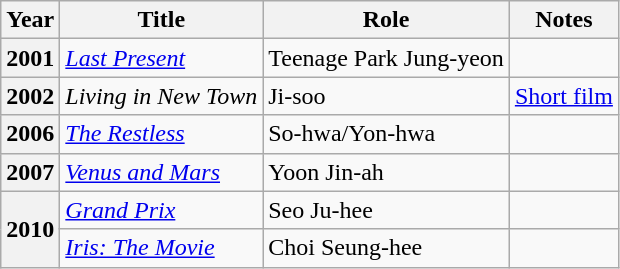<table class="wikitable plainrowheaders sortable">
<tr>
<th scope="col">Year</th>
<th scope="col">Title</th>
<th scope="col">Role</th>
<th scope="col" class="unsortable">Notes</th>
</tr>
<tr>
<th scope="row">2001</th>
<td><em><a href='#'>Last Present</a></em></td>
<td>Teenage Park Jung-yeon</td>
<td></td>
</tr>
<tr>
<th scope="row">2002</th>
<td><em>Living in New Town</em></td>
<td>Ji-soo</td>
<td><a href='#'>Short film</a></td>
</tr>
<tr>
<th scope="row">2006</th>
<td><em><a href='#'>The Restless</a></em></td>
<td>So-hwa/Yon-hwa</td>
<td></td>
</tr>
<tr>
<th scope="row">2007</th>
<td><em><a href='#'>Venus and Mars</a></em></td>
<td>Yoon Jin-ah</td>
<td></td>
</tr>
<tr>
<th scope="row" rowspan="2">2010</th>
<td><em><a href='#'>Grand Prix</a></em></td>
<td>Seo Ju-hee</td>
<td></td>
</tr>
<tr>
<td><em><a href='#'>Iris: The Movie</a></em></td>
<td>Choi Seung-hee</td>
<td></td>
</tr>
</table>
